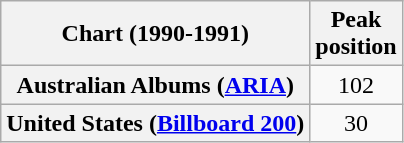<table class="wikitable sortable plainrowheaders" style="text-align:center">
<tr>
<th scope="col">Chart (1990-1991)</th>
<th scope="col">Peak<br>position</th>
</tr>
<tr>
<th scope="row">Australian Albums (<a href='#'>ARIA</a>)</th>
<td>102</td>
</tr>
<tr>
<th scope="row">United States (<a href='#'>Billboard 200</a>)</th>
<td>30</td>
</tr>
</table>
